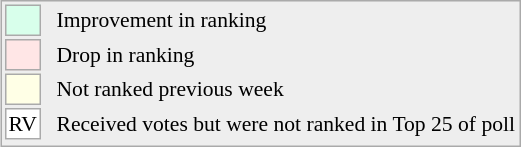<table align=right style="font-size:90%; border:1px solid #aaaaaa; white-space:nowrap; background:#eeeeee;">
<tr>
<td style="background:#d8ffeb; width:20px; border:1px solid #aaaaaa;"> </td>
<td rowspan=5> </td>
<td>Improvement in ranking</td>
</tr>
<tr>
<td style="background:#ffe6e6; width:20px; border:1px solid #aaaaaa;"> </td>
<td>Drop in ranking</td>
</tr>
<tr>
<td style="background:#ffffe6; width:20px; border:1px solid #aaaaaa;"> </td>
<td>Not ranked previous week</td>
</tr>
<tr>
<td align=center style="width:20px; border:1px solid #aaaaaa; background:white;">RV</td>
<td>Received votes but were not ranked in Top 25 of poll</td>
</tr>
<tr>
</tr>
</table>
